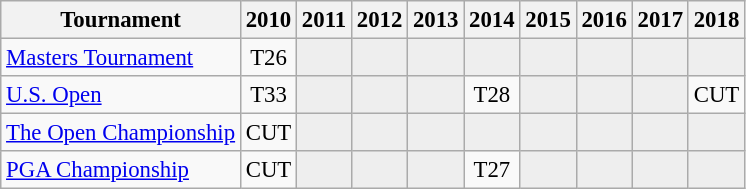<table class="wikitable" style="font-size:95%;text-align:center;">
<tr>
<th>Tournament</th>
<th>2010</th>
<th>2011</th>
<th>2012</th>
<th>2013</th>
<th>2014</th>
<th>2015</th>
<th>2016</th>
<th>2017</th>
<th>2018</th>
</tr>
<tr>
<td align=left><a href='#'>Masters Tournament</a></td>
<td>T26</td>
<td style="background:#eeeeee;"></td>
<td style="background:#eeeeee;"></td>
<td style="background:#eeeeee;"></td>
<td style="background:#eeeeee;"></td>
<td style="background:#eeeeee;"></td>
<td style="background:#eeeeee;"></td>
<td style="background:#eeeeee;"></td>
<td style="background:#eeeeee;"></td>
</tr>
<tr>
<td align=left><a href='#'>U.S. Open</a></td>
<td>T33</td>
<td style="background:#eeeeee;"></td>
<td style="background:#eeeeee;"></td>
<td style="background:#eeeeee;"></td>
<td>T28</td>
<td style="background:#eeeeee;"></td>
<td style="background:#eeeeee;"></td>
<td style="background:#eeeeee;"></td>
<td>CUT</td>
</tr>
<tr>
<td align=left><a href='#'>The Open Championship</a></td>
<td>CUT</td>
<td style="background:#eeeeee;"></td>
<td style="background:#eeeeee;"></td>
<td style="background:#eeeeee;"></td>
<td style="background:#eeeeee;"></td>
<td style="background:#eeeeee;"></td>
<td style="background:#eeeeee;"></td>
<td style="background:#eeeeee;"></td>
<td style="background:#eeeeee;"></td>
</tr>
<tr>
<td align=left><a href='#'>PGA Championship</a></td>
<td>CUT</td>
<td style="background:#eeeeee;"></td>
<td style="background:#eeeeee;"></td>
<td style="background:#eeeeee;"></td>
<td>T27</td>
<td style="background:#eeeeee;"></td>
<td style="background:#eeeeee;"></td>
<td style="background:#eeeeee;"></td>
<td style="background:#eeeeee;"></td>
</tr>
</table>
